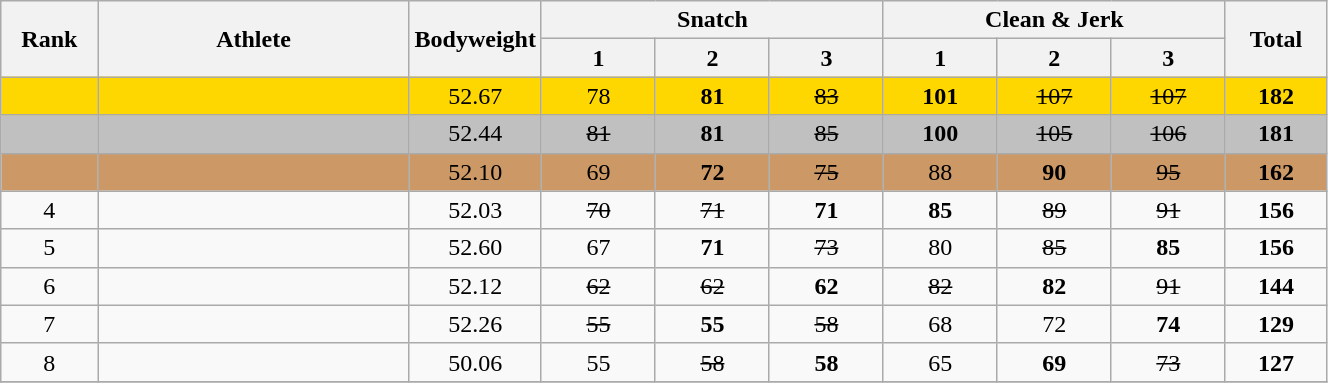<table class="wikitable" width=70% style="text-align:center">
<tr>
<th rowspan=2>Rank</th>
<th width=200 rowspan=2>Athlete</th>
<th width=80 rowspan=2>Bodyweight</th>
<th width=150 colspan=3>Snatch</th>
<th width=150 colspan=3>Clean & Jerk</th>
<th width=60 rowspan=2>Total</th>
</tr>
<tr>
<th>1</th>
<th>2</th>
<th>3</th>
<th>1</th>
<th>2</th>
<th>3</th>
</tr>
<tr bgcolor=gold>
<td></td>
<td align=left></td>
<td>52.67</td>
<td>78</td>
<td><strong>81</strong></td>
<td><s>83</s></td>
<td><strong>101</strong></td>
<td><s>107</s></td>
<td><s>107</s></td>
<td><strong>182</strong></td>
</tr>
<tr bgcolor=silver>
<td></td>
<td align=left></td>
<td>52.44</td>
<td><s>81</s></td>
<td><strong>81</strong></td>
<td><s>85</s></td>
<td><strong>100</strong></td>
<td><s>105</s></td>
<td><s>106</s></td>
<td><strong>181</strong></td>
</tr>
<tr bgcolor=cc9966>
<td></td>
<td align=left></td>
<td>52.10</td>
<td>69</td>
<td><strong>72</strong></td>
<td><s>75</s></td>
<td>88</td>
<td><strong>90</strong></td>
<td><s>95</s></td>
<td><strong>162</strong></td>
</tr>
<tr>
<td>4</td>
<td align=left></td>
<td>52.03</td>
<td><s>70</s></td>
<td><s>71</s></td>
<td><strong>71</strong></td>
<td><strong>85</strong></td>
<td><s>89</s></td>
<td><s>91</s></td>
<td><strong>156</strong></td>
</tr>
<tr>
<td>5</td>
<td align=left></td>
<td>52.60</td>
<td>67</td>
<td><strong>71</strong></td>
<td><s>73</s></td>
<td>80</td>
<td><s>85</s></td>
<td><strong>85</strong></td>
<td><strong>156</strong></td>
</tr>
<tr>
<td>6</td>
<td align=left></td>
<td>52.12</td>
<td><s>62</s></td>
<td><s>62</s></td>
<td><strong>62</strong></td>
<td><s>82</s></td>
<td><strong>82</strong></td>
<td><s>91</s></td>
<td><strong>144</strong></td>
</tr>
<tr>
<td>7</td>
<td align=left></td>
<td>52.26</td>
<td><s>55</s></td>
<td><strong>55</strong></td>
<td><s>58</s></td>
<td>68</td>
<td>72</td>
<td><strong>74</strong></td>
<td><strong>129</strong></td>
</tr>
<tr>
<td>8</td>
<td align=left></td>
<td>50.06</td>
<td>55</td>
<td><s>58</s></td>
<td><strong>58</strong></td>
<td>65</td>
<td><strong>69</strong></td>
<td><s>73</s></td>
<td><strong>127</strong></td>
</tr>
<tr>
</tr>
</table>
